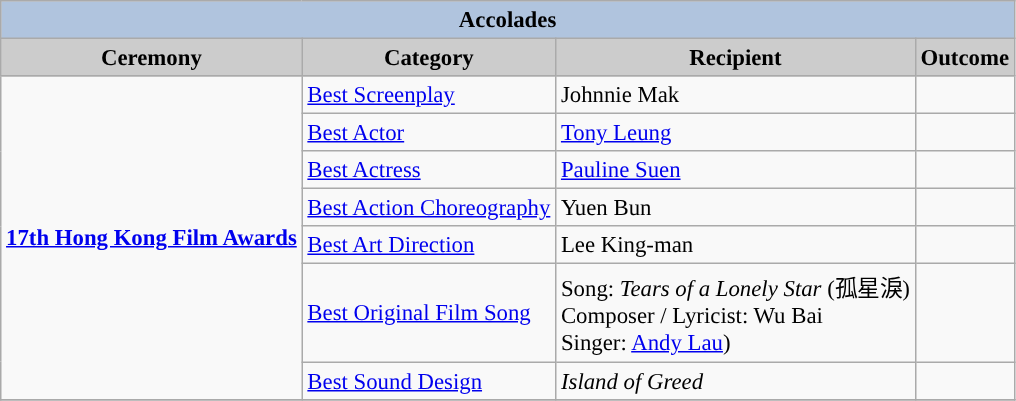<table class="wikitable" style="font-size:95%">
<tr style="background:#ccc; text-align:center;">
<th colspan="4" style="background: LightSteelBlue;">Accolades</th>
</tr>
<tr style="background:#ccc; text-align:center;">
<th style="background:#ccc">Ceremony</th>
<th style="background:#ccc">Category</th>
<th style="background:#ccc">Recipient</th>
<th style="background:#ccc">Outcome</th>
</tr>
<tr>
<td rowspan=7><strong><a href='#'>17th Hong Kong Film Awards</a></strong></td>
<td><a href='#'>Best Screenplay</a></td>
<td>Johnnie Mak</td>
<td></td>
</tr>
<tr>
<td><a href='#'>Best Actor</a></td>
<td><a href='#'>Tony Leung</a></td>
<td></td>
</tr>
<tr>
<td><a href='#'>Best Actress</a></td>
<td><a href='#'>Pauline Suen</a></td>
<td></td>
</tr>
<tr>
<td><a href='#'>Best Action Choreography</a></td>
<td>Yuen Bun</td>
<td></td>
</tr>
<tr>
<td><a href='#'>Best Art Direction</a></td>
<td>Lee King-man</td>
<td></td>
</tr>
<tr>
<td><a href='#'>Best Original Film Song</a></td>
<td>Song: <em>Tears of a Lonely Star</em> (孤星淚)<br>Composer / Lyricist: Wu Bai
<br>Singer: <a href='#'>Andy Lau</a>)</td>
<td></td>
</tr>
<tr>
<td><a href='#'>Best Sound Design</a></td>
<td><em>Island of Greed</em></td>
<td></td>
</tr>
<tr>
</tr>
</table>
